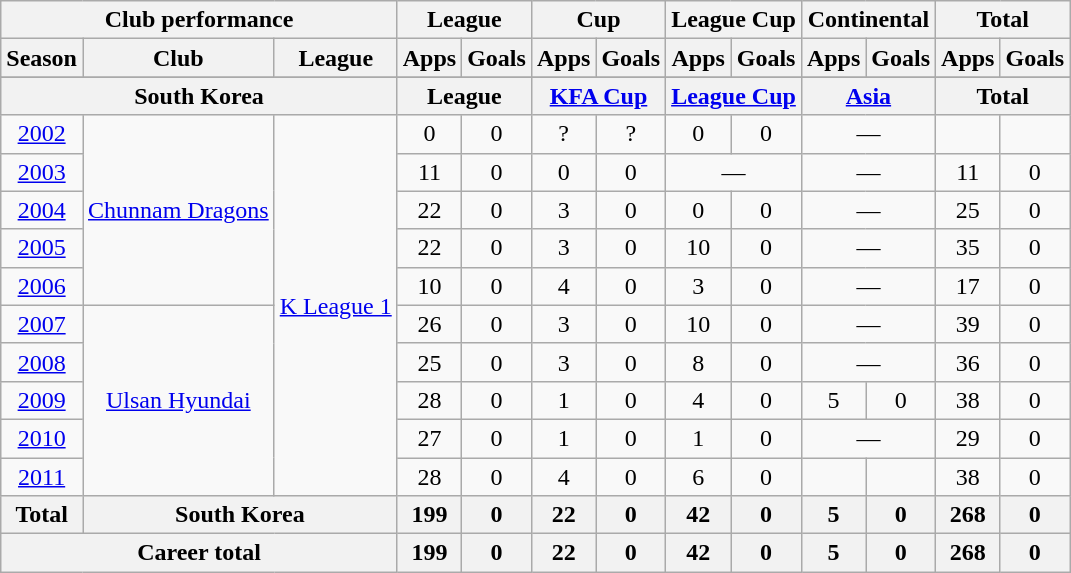<table class="wikitable" style="text-align:center">
<tr>
<th colspan=3>Club performance</th>
<th colspan=2>League</th>
<th colspan=2>Cup</th>
<th colspan=2>League Cup</th>
<th colspan=2>Continental</th>
<th colspan=2>Total</th>
</tr>
<tr>
<th>Season</th>
<th>Club</th>
<th>League</th>
<th>Apps</th>
<th>Goals</th>
<th>Apps</th>
<th>Goals</th>
<th>Apps</th>
<th>Goals</th>
<th>Apps</th>
<th>Goals</th>
<th>Apps</th>
<th>Goals</th>
</tr>
<tr>
</tr>
<tr>
<th colspan=3>South Korea</th>
<th colspan=2>League</th>
<th colspan=2><a href='#'>KFA Cup</a></th>
<th colspan=2><a href='#'>League Cup</a></th>
<th colspan=2><a href='#'>Asia</a></th>
<th colspan=2>Total</th>
</tr>
<tr>
<td><a href='#'>2002</a></td>
<td rowspan="5"><a href='#'>Chunnam Dragons</a></td>
<td rowspan="10"><a href='#'>K League 1</a></td>
<td>0</td>
<td>0</td>
<td>?</td>
<td>?</td>
<td>0</td>
<td>0</td>
<td colspan="2">—</td>
<td></td>
<td></td>
</tr>
<tr>
<td><a href='#'>2003</a></td>
<td>11</td>
<td>0</td>
<td>0</td>
<td>0</td>
<td colspan="2">—</td>
<td colspan="2">—</td>
<td>11</td>
<td>0</td>
</tr>
<tr>
<td><a href='#'>2004</a></td>
<td>22</td>
<td>0</td>
<td>3</td>
<td>0</td>
<td>0</td>
<td>0</td>
<td colspan="2">—</td>
<td>25</td>
<td>0</td>
</tr>
<tr>
<td><a href='#'>2005</a></td>
<td>22</td>
<td>0</td>
<td>3</td>
<td>0</td>
<td>10</td>
<td>0</td>
<td colspan="2">—</td>
<td>35</td>
<td>0</td>
</tr>
<tr>
<td><a href='#'>2006</a></td>
<td>10</td>
<td>0</td>
<td>4</td>
<td>0</td>
<td>3</td>
<td>0</td>
<td colspan="2">—</td>
<td>17</td>
<td>0</td>
</tr>
<tr>
<td><a href='#'>2007</a></td>
<td rowspan="5"><a href='#'>Ulsan Hyundai</a></td>
<td>26</td>
<td>0</td>
<td>3</td>
<td>0</td>
<td>10</td>
<td>0</td>
<td colspan="2">—</td>
<td>39</td>
<td>0</td>
</tr>
<tr>
<td><a href='#'>2008</a></td>
<td>25</td>
<td>0</td>
<td>3</td>
<td>0</td>
<td>8</td>
<td>0</td>
<td colspan="2">—</td>
<td>36</td>
<td>0</td>
</tr>
<tr>
<td><a href='#'>2009</a></td>
<td>28</td>
<td>0</td>
<td>1</td>
<td>0</td>
<td>4</td>
<td>0</td>
<td>5</td>
<td>0</td>
<td>38</td>
<td>0</td>
</tr>
<tr>
<td><a href='#'>2010</a></td>
<td>27</td>
<td>0</td>
<td>1</td>
<td>0</td>
<td>1</td>
<td>0</td>
<td colspan="2">—</td>
<td>29</td>
<td>0</td>
</tr>
<tr>
<td><a href='#'>2011</a></td>
<td>28</td>
<td>0</td>
<td>4</td>
<td>0</td>
<td>6</td>
<td>0</td>
<td></td>
<td></td>
<td>38</td>
<td>0</td>
</tr>
<tr>
<th rowspan=1>Total</th>
<th colspan=2>South Korea</th>
<th>199</th>
<th>0</th>
<th>22</th>
<th>0</th>
<th>42</th>
<th>0</th>
<th>5</th>
<th>0</th>
<th>268</th>
<th>0</th>
</tr>
<tr>
<th colspan=3>Career total</th>
<th>199</th>
<th>0</th>
<th>22</th>
<th>0</th>
<th>42</th>
<th>0</th>
<th>5</th>
<th>0</th>
<th>268</th>
<th>0</th>
</tr>
</table>
